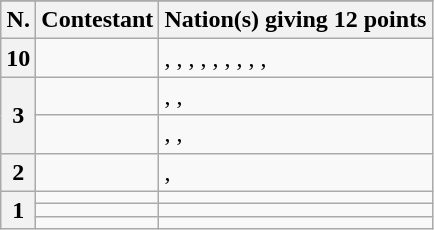<table class="wikitable plainrowheaders">
<tr>
</tr>
<tr>
<th scope="col">N.</th>
<th scope="col">Contestant</th>
<th scope="col">Nation(s) giving 12 points</th>
</tr>
<tr>
<th scope="row">10</th>
<td></td>
<td>, <strong></strong>, , <strong></strong>, , , <strong></strong>, <strong></strong>, <strong></strong>, </td>
</tr>
<tr>
<th scope="row" rowspan="2">3</th>
<td></td>
<td>, , </td>
</tr>
<tr>
<td></td>
<td>, , </td>
</tr>
<tr>
<th scope="row">2</th>
<td></td>
<td>, <strong></strong></td>
</tr>
<tr>
<th scope="row" rowspan="3">1</th>
<td></td>
<td></td>
</tr>
<tr>
<td></td>
<td><strong></strong></td>
</tr>
<tr>
<td></td>
<td></td>
</tr>
</table>
